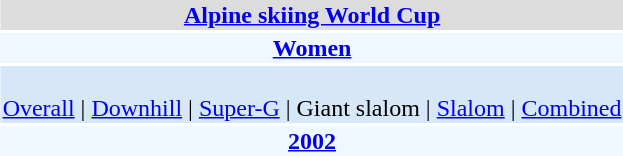<table align="right" class="toccolours" style="margin: 0 0 1em 1em;">
<tr>
<td colspan="2" align=center bgcolor=Gainsboro><strong><a href='#'>Alpine skiing World Cup</a></strong></td>
</tr>
<tr>
<td colspan="2" align=center bgcolor=AliceBlue><strong><a href='#'>Women</a></strong></td>
</tr>
<tr>
<td colspan="2" align=center bgcolor=D6E8F8><br><a href='#'>Overall</a> | 
<a href='#'>Downhill</a> | 
<a href='#'>Super-G</a> | 
Giant slalom | 
<a href='#'>Slalom</a> | 
<a href='#'>Combined</a></td>
</tr>
<tr>
<td colspan="2" align=center bgcolor=AliceBlue><strong><a href='#'>2002</a></strong></td>
</tr>
</table>
